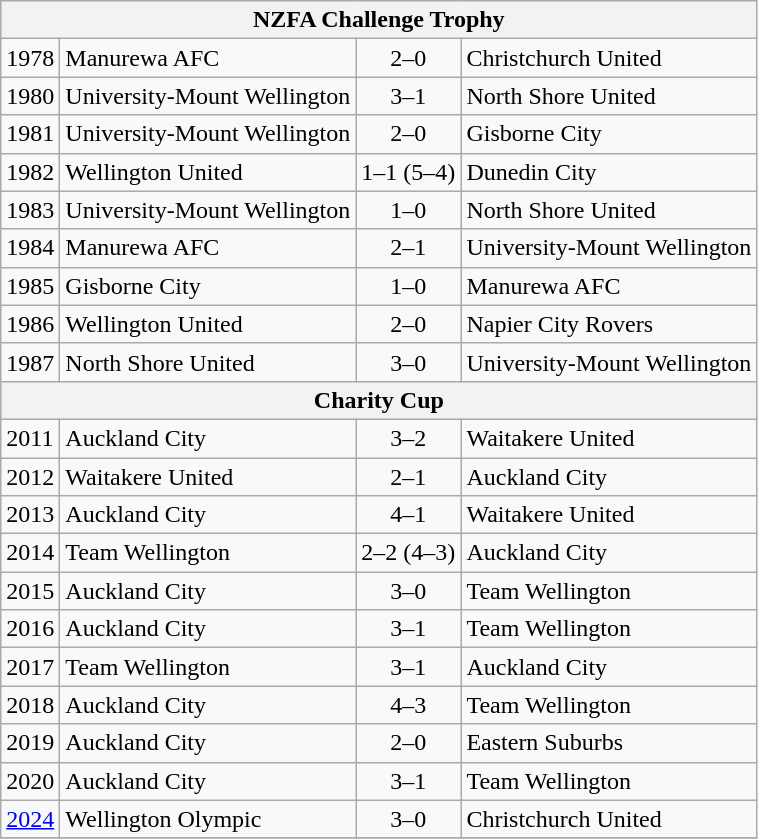<table class="wikitable">
<tr>
<th colspan="4">NZFA Challenge Trophy</th>
</tr>
<tr>
<td>1978</td>
<td>Manurewa AFC</td>
<td align=center>2–0</td>
<td>Christchurch United</td>
</tr>
<tr>
<td>1980</td>
<td>University-Mount Wellington</td>
<td align=center>3–1</td>
<td>North Shore United</td>
</tr>
<tr>
<td>1981</td>
<td>University-Mount Wellington</td>
<td align=center>2–0</td>
<td>Gisborne City</td>
</tr>
<tr>
<td>1982</td>
<td>Wellington United</td>
<td align=center>1–1 (5–4)</td>
<td>Dunedin City</td>
</tr>
<tr>
<td>1983</td>
<td>University-Mount Wellington</td>
<td align=center>1–0</td>
<td>North Shore United</td>
</tr>
<tr>
<td>1984</td>
<td>Manurewa AFC</td>
<td align=center>2–1</td>
<td>University-Mount Wellington</td>
</tr>
<tr>
<td>1985</td>
<td>Gisborne City</td>
<td align=center>1–0</td>
<td>Manurewa AFC</td>
</tr>
<tr>
<td>1986</td>
<td>Wellington United</td>
<td align=center>2–0</td>
<td>Napier City Rovers</td>
</tr>
<tr>
<td>1987</td>
<td>North Shore United</td>
<td align=center>3–0</td>
<td>University-Mount Wellington</td>
</tr>
<tr>
<th colspan="4">Charity Cup</th>
</tr>
<tr>
<td>2011</td>
<td>Auckland City</td>
<td align=center>3–2</td>
<td>Waitakere United</td>
</tr>
<tr>
<td>2012</td>
<td>Waitakere United</td>
<td align=center>2–1</td>
<td>Auckland City</td>
</tr>
<tr>
<td>2013</td>
<td>Auckland City</td>
<td align=center>4–1</td>
<td>Waitakere United</td>
</tr>
<tr>
<td>2014</td>
<td>Team Wellington</td>
<td align=center>2–2 (4–3)</td>
<td>Auckland City</td>
</tr>
<tr>
<td>2015</td>
<td>Auckland City</td>
<td align=center>3–0</td>
<td>Team Wellington</td>
</tr>
<tr>
<td>2016</td>
<td>Auckland City</td>
<td align=center>3–1</td>
<td>Team Wellington</td>
</tr>
<tr>
<td>2017</td>
<td>Team Wellington</td>
<td align=center>3–1</td>
<td>Auckland City</td>
</tr>
<tr>
<td>2018</td>
<td>Auckland City</td>
<td align=center>4–3</td>
<td>Team Wellington</td>
</tr>
<tr>
<td>2019</td>
<td>Auckland City</td>
<td align=center>2–0</td>
<td>Eastern Suburbs</td>
</tr>
<tr>
<td>2020</td>
<td>Auckland City</td>
<td align=center>3–1</td>
<td>Team Wellington</td>
</tr>
<tr>
<td><a href='#'>2024</a></td>
<td>Wellington Olympic</td>
<td align=center>3–0</td>
<td>Christchurch United</td>
</tr>
<tr>
</tr>
</table>
